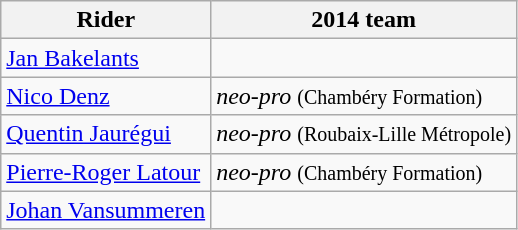<table class="wikitable">
<tr>
<th>Rider</th>
<th>2014 team</th>
</tr>
<tr>
<td><a href='#'>Jan Bakelants</a></td>
<td></td>
</tr>
<tr>
<td><a href='#'>Nico Denz</a></td>
<td><em>neo-pro</em> <small>(Chambéry Formation)</small></td>
</tr>
<tr>
<td><a href='#'>Quentin Jaurégui</a></td>
<td><em>neo-pro</em> <small>(Roubaix-Lille Métropole)</small></td>
</tr>
<tr>
<td><a href='#'>Pierre-Roger Latour</a></td>
<td><em>neo-pro</em> <small>(Chambéry Formation)</small></td>
</tr>
<tr>
<td><a href='#'>Johan Vansummeren</a></td>
<td></td>
</tr>
</table>
